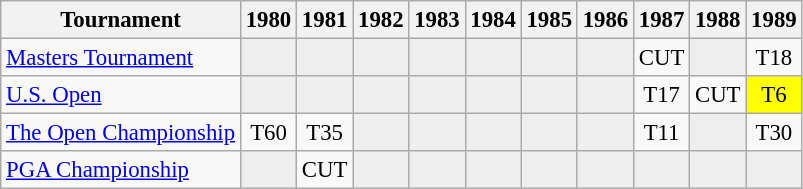<table class="wikitable" style="font-size:95%;text-align:center;">
<tr>
<th>Tournament</th>
<th>1980</th>
<th>1981</th>
<th>1982</th>
<th>1983</th>
<th>1984</th>
<th>1985</th>
<th>1986</th>
<th>1987</th>
<th>1988</th>
<th>1989</th>
</tr>
<tr>
<td align=left><a href='#'>Masters Tournament</a></td>
<td style="background:#eeeeee;"></td>
<td style="background:#eeeeee;"></td>
<td style="background:#eeeeee;"></td>
<td style="background:#eeeeee;"></td>
<td style="background:#eeeeee;"></td>
<td style="background:#eeeeee;"></td>
<td style="background:#eeeeee;"></td>
<td>CUT</td>
<td style="background:#eeeeee;"></td>
<td>T18</td>
</tr>
<tr>
<td align=left><a href='#'>U.S. Open</a></td>
<td style="background:#eeeeee;"></td>
<td style="background:#eeeeee;"></td>
<td style="background:#eeeeee;"></td>
<td style="background:#eeeeee;"></td>
<td style="background:#eeeeee;"></td>
<td style="background:#eeeeee;"></td>
<td style="background:#eeeeee;"></td>
<td>T17</td>
<td>CUT</td>
<td style="background:yellow;">T6</td>
</tr>
<tr>
<td align=left><a href='#'>The Open Championship</a></td>
<td>T60</td>
<td>T35</td>
<td style="background:#eeeeee;"></td>
<td style="background:#eeeeee;"></td>
<td style="background:#eeeeee;"></td>
<td style="background:#eeeeee;"></td>
<td style="background:#eeeeee;"></td>
<td>T11</td>
<td style="background:#eeeeee;"></td>
<td>T30</td>
</tr>
<tr>
<td align=left><a href='#'>PGA Championship</a></td>
<td style="background:#eeeeee;"></td>
<td>CUT</td>
<td style="background:#eeeeee;"></td>
<td style="background:#eeeeee;"></td>
<td style="background:#eeeeee;"></td>
<td style="background:#eeeeee;"></td>
<td style="background:#eeeeee;"></td>
<td style="background:#eeeeee;"></td>
<td style="background:#eeeeee;"></td>
<td style="background:#eeeeee;"></td>
</tr>
</table>
